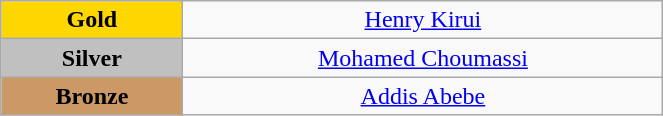<table class="wikitable" style="text-align:center; " width="35%">
<tr>
<td bgcolor="gold"><strong>Gold</strong></td>
<td><a href='#'>Henry Kirui</a><br>  <small><em></em></small></td>
</tr>
<tr>
<td bgcolor="silver"><strong>Silver</strong></td>
<td><a href='#'>Mohamed Choumassi</a><br>  <small><em></em></small></td>
</tr>
<tr>
<td bgcolor="CC9966"><strong>Bronze</strong></td>
<td><a href='#'>Addis Abebe</a><br>  <small><em></em></small></td>
</tr>
</table>
